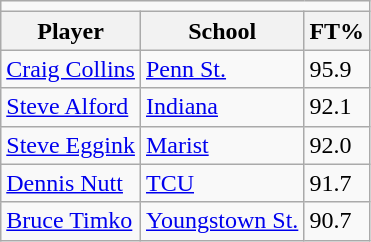<table class="wikitable" style="text-align: left;">
<tr>
<td colspan=3></td>
</tr>
<tr>
<th>Player</th>
<th>School</th>
<th>FT%</th>
</tr>
<tr>
<td align="left"><a href='#'>Craig Collins</a></td>
<td><a href='#'>Penn St.</a></td>
<td>95.9</td>
</tr>
<tr>
<td align="left"><a href='#'>Steve Alford</a></td>
<td><a href='#'>Indiana</a></td>
<td>92.1</td>
</tr>
<tr>
<td align="left"><a href='#'>Steve Eggink</a></td>
<td><a href='#'>Marist</a></td>
<td>92.0</td>
</tr>
<tr>
<td align="left"><a href='#'>Dennis Nutt</a></td>
<td><a href='#'>TCU</a></td>
<td>91.7</td>
</tr>
<tr>
<td align="left"><a href='#'>Bruce Timko</a></td>
<td><a href='#'>Youngstown St.</a></td>
<td>90.7</td>
</tr>
</table>
